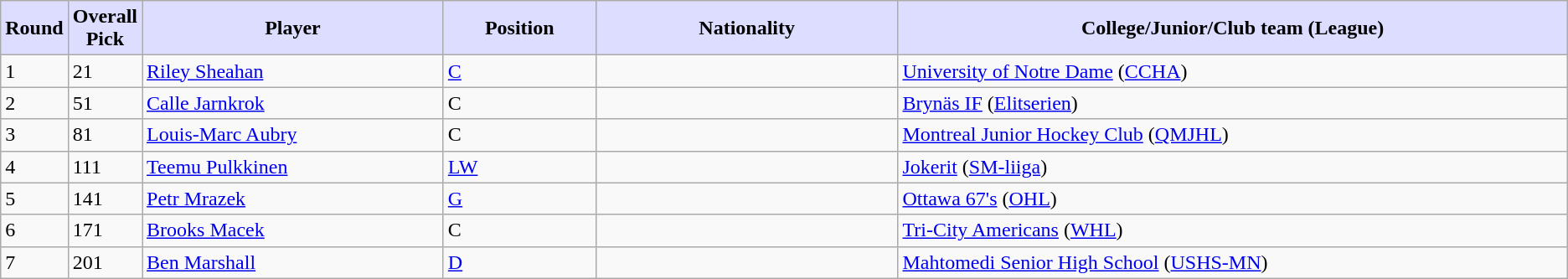<table class="wikitable">
<tr>
<th style="background:#ddf; width:2.75%;">Round</th>
<th style="background:#ddf; width:2.75%;">Overall Pick</th>
<th style="background:#ddf; width:20.0%;">Player</th>
<th style="background:#ddf; width:10.0%;">Position</th>
<th style="background:#ddf; width:20.0%;">Nationality</th>
<th style="background:#ddf; width:100.0%;">College/Junior/Club team (League)</th>
</tr>
<tr>
<td>1</td>
<td>21</td>
<td><a href='#'>Riley Sheahan</a></td>
<td><a href='#'>C</a></td>
<td></td>
<td><a href='#'>University of Notre Dame</a> (<a href='#'>CCHA</a>)</td>
</tr>
<tr>
<td>2</td>
<td>51</td>
<td><a href='#'>Calle Jarnkrok</a></td>
<td>C</td>
<td></td>
<td><a href='#'>Brynäs IF</a> (<a href='#'>Elitserien</a>)</td>
</tr>
<tr>
<td>3</td>
<td>81</td>
<td><a href='#'>Louis-Marc Aubry</a></td>
<td>C</td>
<td></td>
<td><a href='#'>Montreal Junior Hockey Club</a> (<a href='#'>QMJHL</a>)</td>
</tr>
<tr>
<td>4</td>
<td>111</td>
<td><a href='#'>Teemu Pulkkinen</a></td>
<td><a href='#'>LW</a></td>
<td></td>
<td><a href='#'>Jokerit</a> (<a href='#'>SM-liiga</a>)</td>
</tr>
<tr>
<td>5</td>
<td>141</td>
<td><a href='#'>Petr Mrazek</a></td>
<td><a href='#'>G</a></td>
<td></td>
<td><a href='#'>Ottawa 67's</a> (<a href='#'>OHL</a>)</td>
</tr>
<tr>
<td>6</td>
<td>171</td>
<td><a href='#'>Brooks Macek</a></td>
<td>C</td>
<td></td>
<td><a href='#'>Tri-City Americans</a> (<a href='#'>WHL</a>)</td>
</tr>
<tr>
<td>7</td>
<td>201</td>
<td><a href='#'>Ben Marshall</a></td>
<td><a href='#'>D</a></td>
<td></td>
<td><a href='#'>Mahtomedi Senior High School</a> (<a href='#'>USHS-MN</a>)</td>
</tr>
</table>
